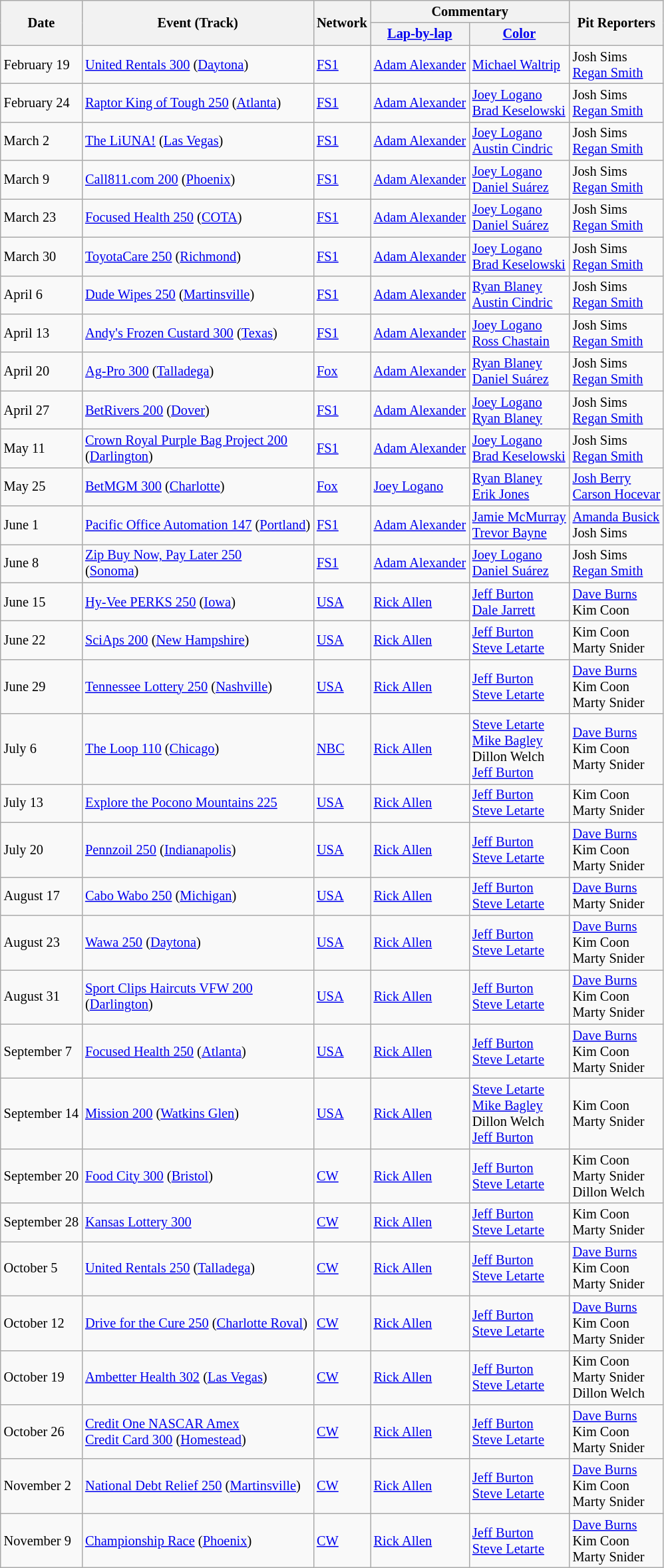<table class="wikitable" style="font-size: 85%;">
<tr>
<th rowspan=2>Date</th>
<th rowspan=2>Event (Track)</th>
<th rowspan=2>Network</th>
<th colspan=2>Commentary</th>
<th rowspan=2>Pit Reporters</th>
</tr>
<tr>
<th><a href='#'>Lap-by-lap</a></th>
<th><a href='#'>Color</a></th>
</tr>
<tr>
<td>February 19</td>
<td><a href='#'>United Rentals 300</a> (<a href='#'>Daytona</a>)</td>
<td><a href='#'>FS1</a></td>
<td><a href='#'>Adam Alexander</a></td>
<td><a href='#'>Michael Waltrip</a></td>
<td>Josh Sims<br><a href='#'>Regan Smith</a></td>
</tr>
<tr>
<td>February 24</td>
<td><a href='#'>Raptor King of Tough 250</a> (<a href='#'>Atlanta</a>)</td>
<td><a href='#'>FS1</a></td>
<td><a href='#'>Adam Alexander</a></td>
<td><a href='#'>Joey Logano</a><br><a href='#'>Brad Keselowski</a></td>
<td>Josh Sims<br><a href='#'>Regan Smith</a></td>
</tr>
<tr>
<td>March 2</td>
<td><a href='#'>The LiUNA!</a> (<a href='#'>Las Vegas</a>)</td>
<td><a href='#'>FS1</a></td>
<td><a href='#'>Adam Alexander</a></td>
<td><a href='#'>Joey Logano</a><br><a href='#'>Austin Cindric</a></td>
<td>Josh Sims<br><a href='#'>Regan Smith</a></td>
</tr>
<tr>
<td>March 9</td>
<td><a href='#'>Call811.com 200</a> (<a href='#'>Phoenix</a>)</td>
<td><a href='#'>FS1</a></td>
<td><a href='#'>Adam Alexander</a></td>
<td><a href='#'>Joey Logano</a><br><a href='#'>Daniel Suárez</a></td>
<td>Josh Sims<br><a href='#'>Regan Smith</a></td>
</tr>
<tr>
<td>March 23</td>
<td><a href='#'>Focused Health 250</a> (<a href='#'>COTA</a>)</td>
<td><a href='#'>FS1</a></td>
<td><a href='#'>Adam Alexander</a></td>
<td><a href='#'>Joey Logano</a><br><a href='#'>Daniel Suárez</a></td>
<td>Josh Sims<br><a href='#'>Regan Smith</a></td>
</tr>
<tr>
<td>March 30</td>
<td><a href='#'>ToyotaCare 250</a> (<a href='#'>Richmond</a>)</td>
<td><a href='#'>FS1</a></td>
<td><a href='#'>Adam Alexander</a></td>
<td><a href='#'>Joey Logano</a><br><a href='#'>Brad Keselowski</a></td>
<td>Josh Sims<br><a href='#'>Regan Smith</a></td>
</tr>
<tr>
<td>April 6</td>
<td><a href='#'>Dude Wipes 250</a> (<a href='#'>Martinsville</a>)</td>
<td><a href='#'>FS1</a></td>
<td><a href='#'>Adam Alexander</a></td>
<td><a href='#'>Ryan Blaney</a><br><a href='#'>Austin Cindric</a></td>
<td>Josh Sims<br><a href='#'>Regan Smith</a></td>
</tr>
<tr>
<td>April 13</td>
<td><a href='#'>Andy's Frozen Custard 300</a> (<a href='#'>Texas</a>)</td>
<td><a href='#'>FS1</a></td>
<td><a href='#'>Adam Alexander</a></td>
<td><a href='#'>Joey Logano</a><br><a href='#'>Ross Chastain</a></td>
<td>Josh Sims<br><a href='#'>Regan Smith</a></td>
</tr>
<tr>
<td>April 20</td>
<td><a href='#'>Ag-Pro 300</a> (<a href='#'>Talladega</a>)</td>
<td><a href='#'>Fox</a></td>
<td><a href='#'>Adam Alexander</a></td>
<td><a href='#'>Ryan Blaney</a><br><a href='#'>Daniel Suárez</a></td>
<td>Josh Sims<br><a href='#'>Regan Smith</a></td>
</tr>
<tr>
<td>April 27</td>
<td><a href='#'>BetRivers 200</a> (<a href='#'>Dover</a>)</td>
<td><a href='#'>FS1</a></td>
<td><a href='#'>Adam Alexander</a></td>
<td><a href='#'>Joey Logano</a><br><a href='#'>Ryan Blaney</a></td>
<td>Josh Sims<br><a href='#'>Regan Smith</a></td>
</tr>
<tr>
<td>May 11</td>
<td><a href='#'>Crown Royal Purple Bag Project 200</a><br>(<a href='#'>Darlington</a>)</td>
<td><a href='#'>FS1</a></td>
<td><a href='#'>Adam Alexander</a></td>
<td><a href='#'>Joey Logano</a><br><a href='#'>Brad Keselowski</a></td>
<td>Josh Sims<br><a href='#'>Regan Smith</a></td>
</tr>
<tr>
<td>May 25</td>
<td><a href='#'>BetMGM 300</a> (<a href='#'>Charlotte</a>)</td>
<td><a href='#'>Fox</a></td>
<td><a href='#'>Joey Logano</a></td>
<td><a href='#'>Ryan Blaney</a><br><a href='#'>Erik Jones</a></td>
<td><a href='#'>Josh Berry</a><br><a href='#'>Carson Hocevar</a></td>
</tr>
<tr>
<td>June 1</td>
<td><a href='#'>Pacific Office Automation 147</a> (<a href='#'>Portland</a>)</td>
<td><a href='#'>FS1</a></td>
<td><a href='#'>Adam Alexander</a></td>
<td><a href='#'>Jamie McMurray</a><br><a href='#'>Trevor Bayne</a></td>
<td><a href='#'>Amanda Busick</a><br>Josh Sims</td>
</tr>
<tr>
<td>June 8</td>
<td><a href='#'>Zip Buy Now, Pay Later 250</a><br>(<a href='#'>Sonoma</a>)</td>
<td><a href='#'>FS1</a></td>
<td><a href='#'>Adam Alexander</a></td>
<td><a href='#'>Joey Logano</a><br><a href='#'>Daniel Suárez</a></td>
<td>Josh Sims<br><a href='#'>Regan Smith</a></td>
</tr>
<tr>
<td>June 15</td>
<td><a href='#'>Hy-Vee PERKS 250</a> (<a href='#'>Iowa</a>)</td>
<td><a href='#'>USA</a></td>
<td><a href='#'>Rick Allen</a></td>
<td><a href='#'>Jeff Burton</a><br><a href='#'>Dale Jarrett</a></td>
<td><a href='#'>Dave Burns</a><br>Kim Coon</td>
</tr>
<tr>
<td>June 22</td>
<td><a href='#'>SciAps 200</a> (<a href='#'>New Hampshire</a>)</td>
<td><a href='#'>USA</a></td>
<td><a href='#'>Rick Allen</a></td>
<td><a href='#'>Jeff Burton</a><br><a href='#'>Steve Letarte</a></td>
<td>Kim Coon<br>Marty Snider</td>
</tr>
<tr>
<td>June 29</td>
<td><a href='#'>Tennessee Lottery 250</a> (<a href='#'>Nashville</a>)</td>
<td><a href='#'>USA</a></td>
<td><a href='#'>Rick Allen</a></td>
<td><a href='#'>Jeff Burton</a><br><a href='#'>Steve Letarte</a></td>
<td><a href='#'>Dave Burns</a><br>Kim Coon<br>Marty Snider</td>
</tr>
<tr>
<td>July 6</td>
<td><a href='#'>The Loop 110</a> (<a href='#'>Chicago</a>)</td>
<td><a href='#'>NBC</a></td>
<td><a href='#'>Rick Allen</a></td>
<td><a href='#'>Steve Letarte</a><br><a href='#'>Mike Bagley</a><br>Dillon Welch<br><a href='#'>Jeff Burton</a></td>
<td><a href='#'>Dave Burns</a><br>Kim Coon<br>Marty Snider</td>
</tr>
<tr>
<td>July 13</td>
<td><a href='#'>Explore the Pocono Mountains 225</a></td>
<td><a href='#'>USA</a></td>
<td><a href='#'>Rick Allen</a></td>
<td><a href='#'>Jeff Burton</a><br><a href='#'>Steve Letarte</a></td>
<td>Kim Coon<br>Marty Snider</td>
</tr>
<tr>
<td>July 20</td>
<td><a href='#'>Pennzoil 250</a> (<a href='#'>Indianapolis</a>)</td>
<td><a href='#'>USA</a></td>
<td><a href='#'>Rick Allen</a></td>
<td><a href='#'>Jeff Burton</a><br><a href='#'>Steve Letarte</a></td>
<td><a href='#'>Dave Burns</a><br>Kim Coon<br>Marty Snider</td>
</tr>
<tr>
<td>August 17</td>
<td><a href='#'>Cabo Wabo 250</a> (<a href='#'>Michigan</a>)</td>
<td><a href='#'>USA</a></td>
<td><a href='#'>Rick Allen</a></td>
<td><a href='#'>Jeff Burton</a><br><a href='#'>Steve Letarte</a></td>
<td><a href='#'>Dave Burns</a><br>Marty Snider</td>
</tr>
<tr>
<td>August 23</td>
<td><a href='#'>Wawa 250</a> (<a href='#'>Daytona</a>)</td>
<td><a href='#'>USA</a></td>
<td><a href='#'>Rick Allen</a></td>
<td><a href='#'>Jeff Burton</a><br><a href='#'>Steve Letarte</a></td>
<td><a href='#'>Dave Burns</a><br>Kim Coon<br>Marty Snider</td>
</tr>
<tr>
<td>August 31</td>
<td><a href='#'>Sport Clips Haircuts VFW 200</a><br>(<a href='#'>Darlington</a>)</td>
<td><a href='#'>USA</a></td>
<td><a href='#'>Rick Allen</a></td>
<td><a href='#'>Jeff Burton</a><br><a href='#'>Steve Letarte</a></td>
<td><a href='#'>Dave Burns</a><br>Kim Coon<br>Marty Snider</td>
</tr>
<tr>
<td>September 7</td>
<td><a href='#'>Focused Health 250</a> (<a href='#'>Atlanta</a>)</td>
<td><a href='#'>USA</a></td>
<td><a href='#'>Rick Allen</a></td>
<td><a href='#'>Jeff Burton</a><br><a href='#'>Steve Letarte</a></td>
<td><a href='#'>Dave Burns</a><br>Kim Coon<br>Marty Snider</td>
</tr>
<tr>
<td>September 14</td>
<td><a href='#'>Mission 200</a> (<a href='#'>Watkins Glen</a>)</td>
<td><a href='#'>USA</a></td>
<td><a href='#'>Rick Allen</a></td>
<td><a href='#'>Steve Letarte</a><br><a href='#'>Mike Bagley</a><br>Dillon Welch<br><a href='#'>Jeff Burton</a></td>
<td>Kim Coon<br>Marty Snider</td>
</tr>
<tr>
<td>September 20</td>
<td><a href='#'>Food City 300</a> (<a href='#'>Bristol</a>)</td>
<td><a href='#'>CW</a></td>
<td><a href='#'>Rick Allen</a></td>
<td><a href='#'>Jeff Burton</a><br><a href='#'>Steve Letarte</a></td>
<td>Kim Coon<br>Marty Snider<br>Dillon Welch</td>
</tr>
<tr>
<td>September 28</td>
<td><a href='#'>Kansas Lottery 300</a></td>
<td><a href='#'>CW</a></td>
<td><a href='#'>Rick Allen</a></td>
<td><a href='#'>Jeff Burton</a><br><a href='#'>Steve Letarte</a></td>
<td>Kim Coon<br>Marty Snider</td>
</tr>
<tr>
<td>October 5</td>
<td><a href='#'>United Rentals 250</a> (<a href='#'>Talladega</a>)</td>
<td><a href='#'>CW</a></td>
<td><a href='#'>Rick Allen</a></td>
<td><a href='#'>Jeff Burton</a><br><a href='#'>Steve Letarte</a></td>
<td><a href='#'>Dave Burns</a><br>Kim Coon<br>Marty Snider</td>
</tr>
<tr>
<td>October 12</td>
<td><a href='#'>Drive for the Cure 250</a> (<a href='#'>Charlotte Roval</a>)</td>
<td><a href='#'>CW</a></td>
<td><a href='#'>Rick Allen</a></td>
<td><a href='#'>Jeff Burton</a><br><a href='#'>Steve Letarte</a></td>
<td><a href='#'>Dave Burns</a><br>Kim Coon<br>Marty Snider</td>
</tr>
<tr>
<td>October 19</td>
<td><a href='#'>Ambetter Health 302</a> (<a href='#'>Las Vegas</a>)</td>
<td><a href='#'>CW</a></td>
<td><a href='#'>Rick Allen</a></td>
<td><a href='#'>Jeff Burton</a><br><a href='#'>Steve Letarte</a></td>
<td>Kim Coon<br>Marty Snider<br>Dillon Welch</td>
</tr>
<tr>
<td>October 26</td>
<td><a href='#'>Credit One NASCAR Amex<br>Credit Card 300</a> (<a href='#'>Homestead</a>)</td>
<td><a href='#'>CW</a></td>
<td><a href='#'>Rick Allen</a></td>
<td><a href='#'>Jeff Burton</a><br><a href='#'>Steve Letarte</a></td>
<td><a href='#'>Dave Burns</a><br>Kim Coon<br>Marty Snider</td>
</tr>
<tr>
<td>November 2</td>
<td><a href='#'>National Debt Relief 250</a> (<a href='#'>Martinsville</a>)</td>
<td><a href='#'>CW</a></td>
<td><a href='#'>Rick Allen</a></td>
<td><a href='#'>Jeff Burton</a><br><a href='#'>Steve Letarte</a></td>
<td><a href='#'>Dave Burns</a><br>Kim Coon<br>Marty Snider</td>
</tr>
<tr>
<td>November 9</td>
<td><a href='#'>Championship Race</a> (<a href='#'>Phoenix</a>)</td>
<td><a href='#'>CW</a></td>
<td><a href='#'>Rick Allen</a></td>
<td><a href='#'>Jeff Burton</a><br><a href='#'>Steve Letarte</a></td>
<td><a href='#'>Dave Burns</a><br>Kim Coon<br>Marty Snider</td>
</tr>
</table>
